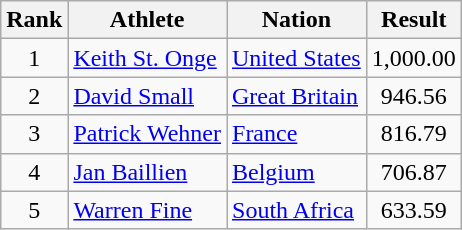<table class="wikitable sortable" style="text-align:center">
<tr>
<th>Rank</th>
<th>Athlete</th>
<th>Nation</th>
<th>Result</th>
</tr>
<tr>
<td>1</td>
<td align=left><a href='#'>Keith St. Onge</a></td>
<td align=left> <a href='#'>United States</a></td>
<td>1,000.00</td>
</tr>
<tr>
<td>2</td>
<td align=left><a href='#'>David Small</a></td>
<td align=left> <a href='#'>Great Britain</a></td>
<td>946.56</td>
</tr>
<tr>
<td>3</td>
<td align=left><a href='#'>Patrick Wehner</a></td>
<td align=left> <a href='#'>France</a></td>
<td>816.79</td>
</tr>
<tr>
<td>4</td>
<td align=left><a href='#'>Jan Baillien</a></td>
<td align=left> <a href='#'>Belgium</a></td>
<td>706.87</td>
</tr>
<tr>
<td>5</td>
<td align=left><a href='#'>Warren Fine</a></td>
<td align=left> <a href='#'>South Africa</a></td>
<td>633.59</td>
</tr>
</table>
